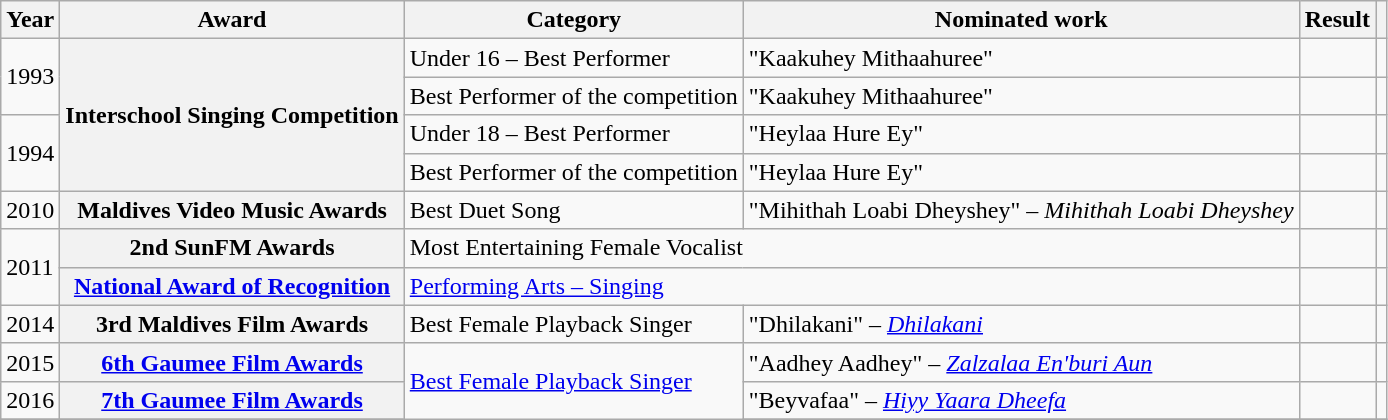<table class="wikitable plainrowheaders sortable">
<tr>
<th scope="col">Year</th>
<th scope="col">Award</th>
<th scope="col">Category</th>
<th scope="col">Nominated work</th>
<th scope="col">Result</th>
<th scope="col" class="unsortable"></th>
</tr>
<tr>
<td rowspan="2">1993</td>
<th scope="row" rowspan="4">Interschool Singing Competition</th>
<td>Under 16 – Best Performer</td>
<td>"Kaakuhey Mithaahuree"</td>
<td></td>
<td style="text-align:center;"></td>
</tr>
<tr>
<td>Best Performer of the competition</td>
<td>"Kaakuhey Mithaahuree"</td>
<td></td>
<td style="text-align:center;"></td>
</tr>
<tr>
<td rowspan="2">1994</td>
<td>Under 18 – Best Performer</td>
<td>"Heylaa Hure Ey"</td>
<td></td>
<td style="text-align:center;"></td>
</tr>
<tr>
<td>Best Performer of the competition</td>
<td>"Heylaa Hure Ey"</td>
<td></td>
<td style="text-align:center;"></td>
</tr>
<tr>
<td>2010</td>
<th scope="row">Maldives Video Music Awards</th>
<td>Best Duet Song</td>
<td>"Mihithah Loabi Dheyshey" – <em>Mihithah Loabi Dheyshey</em></td>
<td></td>
<td style="text-align:center;"></td>
</tr>
<tr>
<td rowspan="2">2011</td>
<th scope="row">2nd SunFM Awards</th>
<td colspan="2">Most Entertaining Female Vocalist</td>
<td></td>
<td style="text-align:center;"></td>
</tr>
<tr>
<th scope="row"><a href='#'>National Award of Recognition</a></th>
<td colspan="2"><a href='#'>Performing Arts – Singing</a></td>
<td></td>
<td style="text-align:center;"></td>
</tr>
<tr>
<td>2014</td>
<th scope="row">3rd Maldives Film Awards</th>
<td>Best Female Playback Singer</td>
<td>"Dhilakani" – <em><a href='#'>Dhilakani</a></em></td>
<td></td>
<td style="text-align:center;"></td>
</tr>
<tr>
<td>2015</td>
<th scope="row"><a href='#'>6th Gaumee Film Awards</a></th>
<td rowspan="6"><a href='#'>Best Female Playback Singer</a></td>
<td>"Aadhey Aadhey" – <em><a href='#'>Zalzalaa En'buri Aun</a></em></td>
<td></td>
<td style="text-align:center;"></td>
</tr>
<tr>
<td>2016</td>
<th scope="row"><a href='#'>7th Gaumee Film Awards</a></th>
<td>"Beyvafaa" – <em><a href='#'>Hiyy Yaara Dheefa</a></em></td>
<td></td>
<td style="text-align:center;"></td>
</tr>
<tr>
</tr>
</table>
